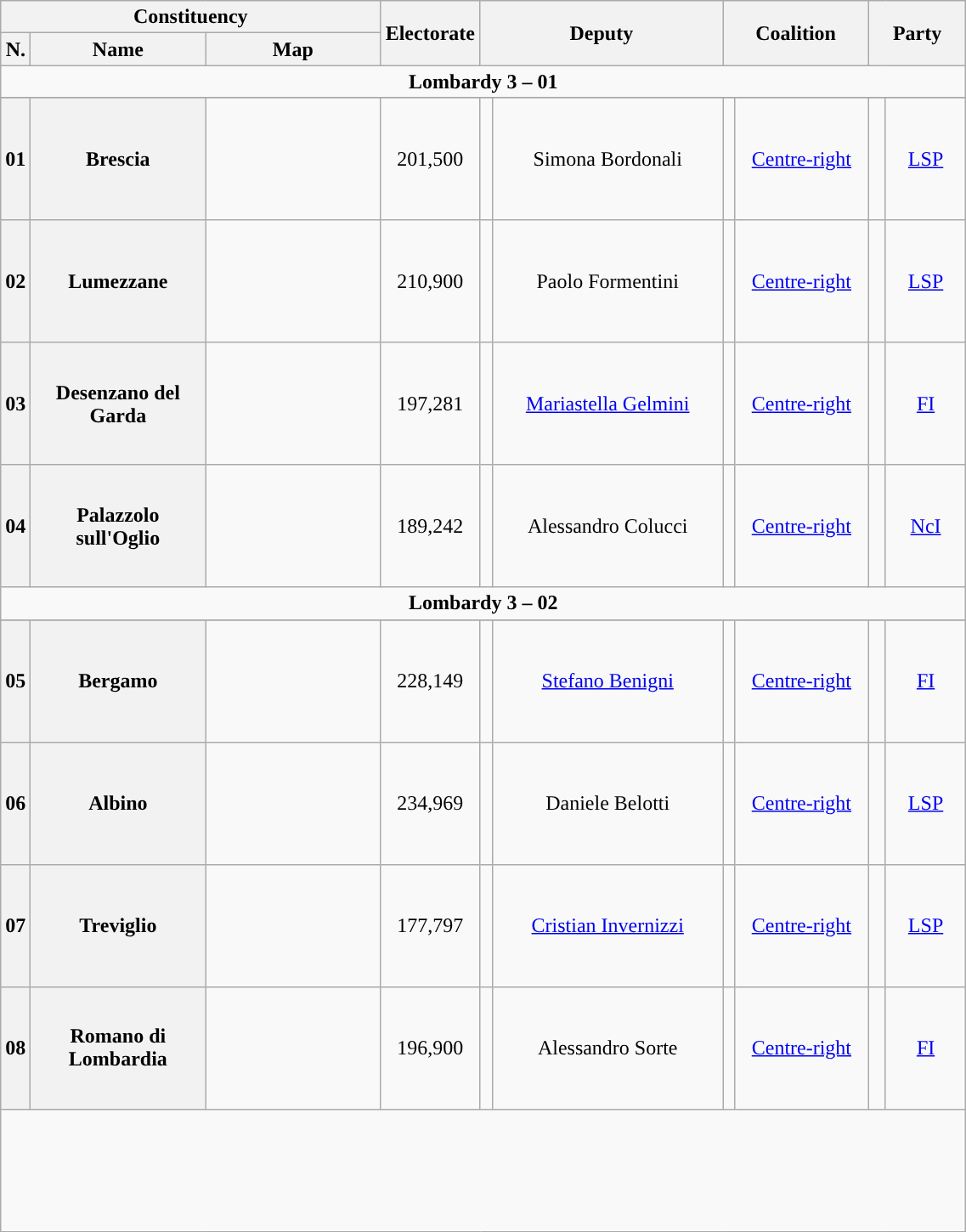<table class="wikitable" style="text-align:center; style="width=60%">
<tr>
<th width=25% colspan="3">Constituency</th>
<th width=10% rowspan="2">Electorate</th>
<th width=25% colspan="2" rowspan="2">Deputy</th>
<th width=15% colspan="2" rowspan="2">Coalition</th>
<th width=10% colspan="2" rowspan="2">Party</th>
</tr>
<tr>
<th width=1%>N.</th>
<th width=18%>Name</th>
<th width=18%>Map</th>
</tr>
<tr>
<td colspan=10 align=center><strong>Lombardy 3 – 01</strong></td>
</tr>
<tr>
</tr>
<tr style="height:6em;">
<th>01</th>
<th>Brescia</th>
<td></td>
<td>201,500</td>
<td></td>
<td>Simona Bordonali</td>
<td style="background:"></td>
<td><a href='#'>Centre-right</a></td>
<td style="background:"></td>
<td><a href='#'>LSP</a></td>
</tr>
<tr style="height:6em;">
<th>02</th>
<th>Lumezzane</th>
<td></td>
<td>210,900</td>
<td></td>
<td>Paolo Formentini</td>
<td style="background:"></td>
<td><a href='#'>Centre-right</a></td>
<td style="background:"></td>
<td><a href='#'>LSP</a></td>
</tr>
<tr style="height:6em;">
<th>03</th>
<th>Desenzano del Garda</th>
<td></td>
<td>197,281</td>
<td></td>
<td><a href='#'>Mariastella Gelmini</a></td>
<td style="background:"></td>
<td><a href='#'>Centre-right</a></td>
<td style="background:"></td>
<td><a href='#'>FI</a></td>
</tr>
<tr style="height:6em;">
<th>04</th>
<th>Palazzolo sull'Oglio</th>
<td></td>
<td>189,242</td>
<td></td>
<td>Alessandro Colucci</td>
<td style="background:"></td>
<td><a href='#'>Centre-right</a></td>
<td style="background:"></td>
<td><a href='#'>NcI</a></td>
</tr>
<tr>
<td colspan=10 align=center><strong>Lombardy 3 – 02</strong></td>
</tr>
<tr>
</tr>
<tr style="height:6em;">
<th>05</th>
<th>Bergamo</th>
<td></td>
<td>228,149</td>
<td></td>
<td><a href='#'>Stefano Benigni</a></td>
<td style="background:"></td>
<td><a href='#'>Centre-right</a></td>
<td style="background:"></td>
<td><a href='#'>FI</a></td>
</tr>
<tr style="height:6em;">
<th>06</th>
<th>Albino</th>
<td></td>
<td>234,969</td>
<td></td>
<td>Daniele Belotti</td>
<td style="background:"></td>
<td><a href='#'>Centre-right</a></td>
<td style="background:"></td>
<td><a href='#'>LSP</a></td>
</tr>
<tr style="height:6em;">
<th>07</th>
<th>Treviglio</th>
<td></td>
<td>177,797</td>
<td></td>
<td><a href='#'>Cristian Invernizzi</a></td>
<td style="background:"></td>
<td><a href='#'>Centre-right</a></td>
<td style="background:"></td>
<td><a href='#'>LSP</a></td>
</tr>
<tr style="height:6em;">
<th>08</th>
<th>Romano di Lombardia</th>
<td></td>
<td>196,900</td>
<td></td>
<td>Alessandro Sorte</td>
<td style="background:"></td>
<td><a href='#'>Centre-right</a></td>
<td style="background:"></td>
<td><a href='#'>FI</a></td>
</tr>
<tr style="height:6em;">
</tr>
</table>
